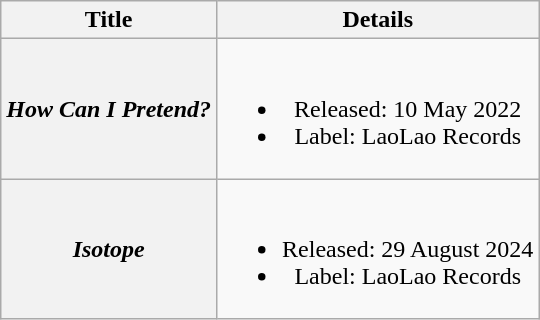<table class="wikitable plainrowheaders" style="text-align:center">
<tr>
<th>Title</th>
<th>Details</th>
</tr>
<tr>
<th scope="row"><em>How Can I Pretend?</em></th>
<td><br><ul><li>Released: 10 May 2022</li><li>Label: LaoLao Records</li></ul></td>
</tr>
<tr>
<th scope="row"><em>Isotope</em></th>
<td><br><ul><li>Released: 29 August 2024</li><li>Label: LaoLao Records</li></ul></td>
</tr>
</table>
